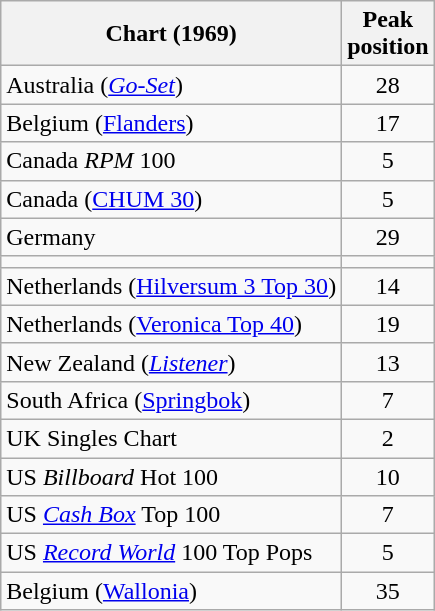<table class="wikitable sortable">
<tr>
<th align="left">Chart (1969)</th>
<th style="text-align:center;">Peak<br>position</th>
</tr>
<tr>
<td>Australia (<em><a href='#'>Go-Set</a></em>)</td>
<td style="text-align:center;">28</td>
</tr>
<tr>
<td>Belgium (<a href='#'>Flanders</a>)</td>
<td style="text-align:center;">17</td>
</tr>
<tr>
<td>Canada <em>RPM</em> 100</td>
<td style="text-align:center;">5</td>
</tr>
<tr>
<td>Canada (<a href='#'>CHUM 30</a>)</td>
<td style="text-align:center;">5</td>
</tr>
<tr>
<td>Germany</td>
<td style="text-align:center;">29</td>
</tr>
<tr>
<td></td>
</tr>
<tr>
<td>Netherlands (<a href='#'>Hilversum 3 Top 30</a>)</td>
<td style="text-align:center;">14</td>
</tr>
<tr>
<td>Netherlands (<a href='#'>Veronica Top 40</a>)</td>
<td style="text-align:center;">19</td>
</tr>
<tr>
<td>New Zealand (<em><a href='#'>Listener</a></em>)</td>
<td style="text-align:center;">13</td>
</tr>
<tr>
<td>South Africa (<a href='#'>Springbok</a>)</td>
<td style="text-align:center;">7</td>
</tr>
<tr>
<td>UK Singles Chart</td>
<td style="text-align:center;">2</td>
</tr>
<tr>
<td>US <em>Billboard</em> Hot 100</td>
<td style="text-align:center;">10</td>
</tr>
<tr>
<td>US <em><a href='#'>Cash Box</a></em> Top 100</td>
<td style="text-align:center;">7</td>
</tr>
<tr>
<td>US <em><a href='#'>Record World</a></em> 100 Top Pops</td>
<td style="text-align:center;">5</td>
</tr>
<tr>
<td>Belgium (<a href='#'>Wallonia</a>)</td>
<td style="text-align:center;">35</td>
</tr>
</table>
